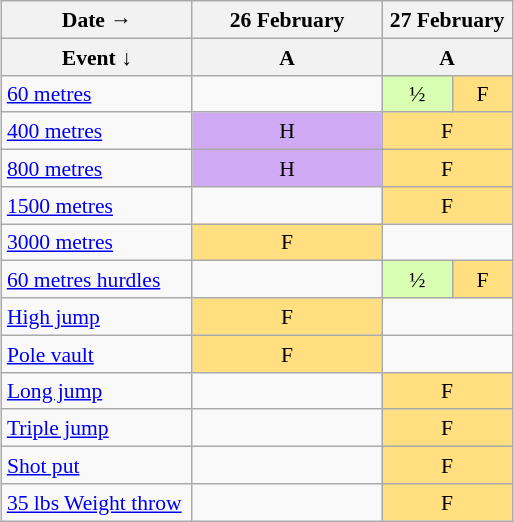<table class="wikitable" style="margin:0.5em auto; font-size:90%; line-height:1.25em;">
<tr align="center">
<th width="120px" colspan=1>Date   →</th>
<th width="80px" colspan=1>26 February</th>
<th width="80px" colspan=2>27 February</th>
</tr>
<tr>
<th>Event ↓</th>
<th width="120px">A</th>
<th width="60px" colspan=2>A</th>
</tr>
<tr align="center">
<td align="left"><a href='#'>60 metres</a></td>
<td colspan=1></td>
<td bgcolor="#D9FFB2" colspan=1>½</td>
<td bgcolor="#FFDF80" colspan=1>F</td>
</tr>
<tr align="center">
<td align="left"><a href='#'>400 metres</a></td>
<td bgcolor="#D0A9F5" colspan=1>H</td>
<td bgcolor="#FFDF80" colspan=2>F</td>
</tr>
<tr align="center">
<td align="left"><a href='#'>800 metres</a></td>
<td bgcolor="#D0A9F5" colspan=1>H</td>
<td bgcolor="#FFDF80" colspan=2>F</td>
</tr>
<tr align="center">
<td align="left"><a href='#'>1500 metres</a></td>
<td colspan=1></td>
<td bgcolor="#FFDF80" colspan=2>F</td>
</tr>
<tr align="center">
<td align="left"><a href='#'>3000 metres</a></td>
<td bgcolor="#FFDF80" colspan=1>F</td>
<td colspan=2></td>
</tr>
<tr align="center">
<td align="left"><a href='#'>60 metres hurdles</a></td>
<td colspan=1></td>
<td bgcolor="#D9FFB2" colspan=1>½</td>
<td bgcolor="#FFDF80" colspan=0.5>F</td>
</tr>
<tr align="center">
<td align="left"><a href='#'>High jump</a></td>
<td bgcolor="#FFDF80" colspan=1>F</td>
<td colspan=2></td>
</tr>
<tr align="center">
<td align="left"><a href='#'>Pole vault</a></td>
<td bgcolor="#FFDF80" colspan=1>F</td>
<td colspan=2></td>
</tr>
<tr align="center">
<td align="left"><a href='#'>Long jump</a></td>
<td colspan=1></td>
<td bgcolor="#FFDF80" colspan=2>F</td>
</tr>
<tr align="center">
<td align="left"><a href='#'>Triple jump</a></td>
<td colspan=1></td>
<td bgcolor="#FFDF80" colspan=2>F</td>
</tr>
<tr align="center">
<td align="left"><a href='#'>Shot put</a></td>
<td colspan=1></td>
<td bgcolor="#FFDF80" colspan=2>F</td>
</tr>
<tr align="center">
<td align="left"><a href='#'>35 lbs Weight throw</a></td>
<td colspan=1></td>
<td bgcolor="#FFDF80" colspan=2>F</td>
</tr>
</table>
